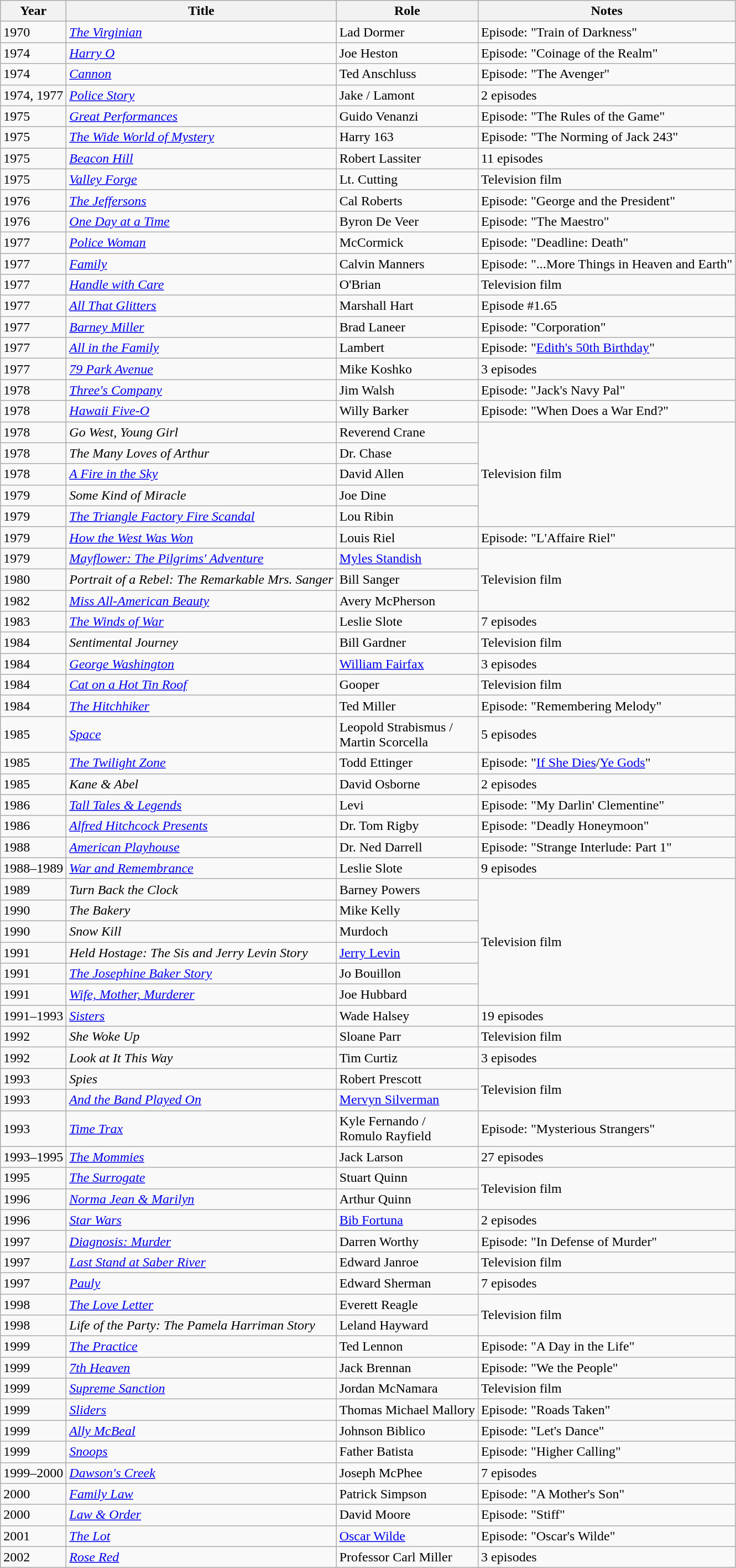<table class="wikitable sortable">
<tr>
<th>Year</th>
<th>Title</th>
<th>Role</th>
<th>Notes</th>
</tr>
<tr>
<td>1970</td>
<td><a href='#'><em>The Virginian</em></a></td>
<td>Lad Dormer</td>
<td>Episode: "Train of Darkness"</td>
</tr>
<tr>
<td>1974</td>
<td><em><a href='#'>Harry O</a></em></td>
<td>Joe Heston</td>
<td>Episode: "Coinage of the Realm"</td>
</tr>
<tr>
<td>1974</td>
<td><a href='#'><em>Cannon</em></a></td>
<td>Ted Anschluss</td>
<td>Episode: "The Avenger"</td>
</tr>
<tr>
<td>1974, 1977</td>
<td><a href='#'><em>Police Story</em></a></td>
<td>Jake / Lamont</td>
<td>2 episodes</td>
</tr>
<tr>
<td>1975</td>
<td><em><a href='#'>Great Performances</a></em></td>
<td>Guido Venanzi</td>
<td>Episode: "The Rules of the Game"</td>
</tr>
<tr>
<td>1975</td>
<td><em><a href='#'>The Wide World of Mystery</a></em></td>
<td>Harry 163</td>
<td>Episode: "The Norming of Jack 243"</td>
</tr>
<tr>
<td>1975</td>
<td><a href='#'><em>Beacon Hill</em></a></td>
<td>Robert Lassiter</td>
<td>11 episodes</td>
</tr>
<tr>
<td>1975</td>
<td><a href='#'><em>Valley Forge</em></a></td>
<td>Lt. Cutting</td>
<td>Television film</td>
</tr>
<tr>
<td>1976</td>
<td><em><a href='#'>The Jeffersons</a></em></td>
<td>Cal Roberts</td>
<td>Episode: "George and the President"</td>
</tr>
<tr>
<td>1976</td>
<td><a href='#'><em>One Day at a Time</em></a></td>
<td>Byron De Veer</td>
<td>Episode: "The Maestro"</td>
</tr>
<tr>
<td>1977</td>
<td><a href='#'><em>Police Woman</em></a></td>
<td>McCormick</td>
<td>Episode: "Deadline: Death"</td>
</tr>
<tr>
<td>1977</td>
<td><a href='#'><em>Family</em></a></td>
<td>Calvin Manners</td>
<td>Episode: "...More Things in Heaven and Earth"</td>
</tr>
<tr>
<td>1977</td>
<td><a href='#'><em>Handle with Care</em></a></td>
<td>O'Brian</td>
<td>Television film</td>
</tr>
<tr>
<td>1977</td>
<td><a href='#'><em>All That Glitters</em></a></td>
<td>Marshall Hart</td>
<td>Episode #1.65</td>
</tr>
<tr>
<td>1977</td>
<td><em><a href='#'>Barney Miller</a></em></td>
<td>Brad Laneer</td>
<td>Episode: "Corporation"</td>
</tr>
<tr>
<td>1977</td>
<td><em><a href='#'>All in the Family</a></em></td>
<td>Lambert</td>
<td>Episode: "<a href='#'>Edith's 50th Birthday</a>"</td>
</tr>
<tr>
<td>1977</td>
<td><em><a href='#'>79 Park Avenue</a></em></td>
<td>Mike Koshko</td>
<td>3 episodes</td>
</tr>
<tr>
<td>1978</td>
<td><em><a href='#'>Three's Company</a></em></td>
<td>Jim Walsh</td>
<td>Episode: "Jack's Navy Pal"</td>
</tr>
<tr>
<td>1978</td>
<td><a href='#'><em>Hawaii Five-O</em></a></td>
<td>Willy Barker</td>
<td>Episode: "When Does a War End?"</td>
</tr>
<tr>
<td>1978</td>
<td><em>Go West, Young Girl</em></td>
<td>Reverend Crane</td>
<td rowspan="5">Television film</td>
</tr>
<tr>
<td>1978</td>
<td><em>The Many Loves of Arthur</em></td>
<td>Dr. Chase</td>
</tr>
<tr>
<td>1978</td>
<td><em><a href='#'>A Fire in the Sky</a></em></td>
<td>David Allen</td>
</tr>
<tr>
<td>1979</td>
<td><em>Some Kind of Miracle</em></td>
<td>Joe Dine</td>
</tr>
<tr>
<td>1979</td>
<td><em><a href='#'>The Triangle Factory Fire Scandal</a></em></td>
<td>Lou Ribin</td>
</tr>
<tr>
<td>1979</td>
<td><a href='#'><em>How the West Was Won</em></a></td>
<td>Louis Riel</td>
<td>Episode: "L'Affaire Riel"</td>
</tr>
<tr>
<td>1979</td>
<td><em><a href='#'>Mayflower: The Pilgrims' Adventure</a></em></td>
<td><a href='#'>Myles Standish</a></td>
<td rowspan="3">Television film</td>
</tr>
<tr>
<td>1980</td>
<td><em>Portrait of a Rebel: The Remarkable Mrs. Sanger</em></td>
<td>Bill Sanger</td>
</tr>
<tr>
<td>1982</td>
<td><em><a href='#'>Miss All-American Beauty</a></em></td>
<td>Avery McPherson</td>
</tr>
<tr>
<td>1983</td>
<td><a href='#'><em>The Winds of War</em></a></td>
<td>Leslie Slote</td>
<td>7 episodes</td>
</tr>
<tr>
<td>1984</td>
<td><em>Sentimental Journey</em></td>
<td>Bill Gardner</td>
<td>Television film</td>
</tr>
<tr>
<td>1984</td>
<td><a href='#'><em>George Washington</em></a></td>
<td><a href='#'>William Fairfax</a></td>
<td>3 episodes</td>
</tr>
<tr>
<td>1984</td>
<td><a href='#'><em>Cat on a Hot Tin Roof</em></a></td>
<td>Gooper</td>
<td>Television film</td>
</tr>
<tr>
<td>1984</td>
<td><a href='#'><em>The Hitchhiker</em></a></td>
<td>Ted Miller</td>
<td>Episode: "Remembering Melody"</td>
</tr>
<tr>
<td>1985</td>
<td><a href='#'><em>Space</em></a></td>
<td>Leopold Strabismus /<br>Martin Scorcella</td>
<td>5 episodes</td>
</tr>
<tr>
<td>1985</td>
<td><a href='#'><em>The Twilight Zone</em></a></td>
<td>Todd Ettinger</td>
<td>Episode: "<a href='#'>If She Dies</a>/<a href='#'>Ye Gods</a>"</td>
</tr>
<tr>
<td>1985</td>
<td><em>Kane & Abel</em></td>
<td>David Osborne</td>
<td>2 episodes</td>
</tr>
<tr>
<td>1986</td>
<td><em><a href='#'>Tall Tales & Legends</a></em></td>
<td>Levi</td>
<td>Episode: "My Darlin' Clementine"</td>
</tr>
<tr>
<td>1986</td>
<td><a href='#'><em>Alfred Hitchcock Presents</em></a></td>
<td>Dr. Tom Rigby</td>
<td>Episode: "Deadly Honeymoon"</td>
</tr>
<tr>
<td>1988</td>
<td><em><a href='#'>American Playhouse</a></em></td>
<td>Dr. Ned Darrell</td>
<td>Episode: "Strange Interlude: Part 1"</td>
</tr>
<tr>
<td>1988–1989</td>
<td><a href='#'><em>War and Remembrance</em></a></td>
<td>Leslie Slote</td>
<td>9 episodes</td>
</tr>
<tr>
<td>1989</td>
<td><em>Turn Back the Clock</em></td>
<td>Barney Powers</td>
<td rowspan="6">Television film</td>
</tr>
<tr>
<td>1990</td>
<td><em>The Bakery</em></td>
<td>Mike Kelly</td>
</tr>
<tr>
<td>1990</td>
<td><em>Snow Kill</em></td>
<td>Murdoch</td>
</tr>
<tr>
<td>1991</td>
<td><em>Held Hostage: The Sis and Jerry Levin Story</em></td>
<td><a href='#'>Jerry Levin</a></td>
</tr>
<tr>
<td>1991</td>
<td><em><a href='#'>The Josephine Baker Story</a></em></td>
<td>Jo Bouillon</td>
</tr>
<tr>
<td>1991</td>
<td><em><a href='#'>Wife, Mother, Murderer</a></em></td>
<td>Joe Hubbard</td>
</tr>
<tr>
<td>1991–1993</td>
<td><a href='#'><em>Sisters</em></a></td>
<td>Wade Halsey</td>
<td>19 episodes</td>
</tr>
<tr>
<td>1992</td>
<td><em>She Woke Up</em></td>
<td>Sloane Parr</td>
<td>Television film</td>
</tr>
<tr>
<td>1992</td>
<td><em>Look at It This Way</em></td>
<td>Tim Curtiz</td>
<td>3 episodes</td>
</tr>
<tr>
<td>1993</td>
<td><em>Spies</em></td>
<td>Robert Prescott</td>
<td rowspan="2">Television film</td>
</tr>
<tr>
<td>1993</td>
<td><a href='#'><em>And the Band Played On</em></a></td>
<td><a href='#'>Mervyn Silverman</a></td>
</tr>
<tr>
<td>1993</td>
<td><em><a href='#'>Time Trax</a></em></td>
<td>Kyle Fernando /<br>Romulo Rayfield</td>
<td>Episode: "Mysterious Strangers"</td>
</tr>
<tr>
<td>1993–1995</td>
<td><a href='#'><em>The Mommies</em></a></td>
<td>Jack Larson</td>
<td>27 episodes</td>
</tr>
<tr>
<td>1995</td>
<td><a href='#'><em>The Surrogate</em></a></td>
<td>Stuart Quinn</td>
<td rowspan="2">Television film</td>
</tr>
<tr>
<td>1996</td>
<td><em><a href='#'>Norma Jean & Marilyn</a></em></td>
<td>Arthur Quinn</td>
</tr>
<tr>
<td>1996</td>
<td><a href='#'><em>Star Wars</em></a></td>
<td><a href='#'>Bib Fortuna</a></td>
<td>2 episodes</td>
</tr>
<tr>
<td>1997</td>
<td><em><a href='#'>Diagnosis: Murder</a></em></td>
<td>Darren Worthy</td>
<td>Episode: "In Defense of Murder"</td>
</tr>
<tr>
<td>1997</td>
<td><em><a href='#'>Last Stand at Saber River</a></em></td>
<td>Edward Janroe</td>
<td>Television film</td>
</tr>
<tr>
<td>1997</td>
<td><em><a href='#'>Pauly</a></em></td>
<td>Edward Sherman</td>
<td>7 episodes</td>
</tr>
<tr>
<td>1998</td>
<td><a href='#'><em>The Love Letter</em></a></td>
<td>Everett Reagle</td>
<td rowspan="2">Television film</td>
</tr>
<tr>
<td>1998</td>
<td><em>Life of the Party: The Pamela Harriman Story</em></td>
<td>Leland Hayward</td>
</tr>
<tr>
<td>1999</td>
<td><em><a href='#'>The Practice</a></em></td>
<td>Ted Lennon</td>
<td>Episode: "A Day in the Life"</td>
</tr>
<tr>
<td>1999</td>
<td><a href='#'><em>7th Heaven</em></a></td>
<td>Jack Brennan</td>
<td>Episode: "We the People"</td>
</tr>
<tr>
<td>1999</td>
<td><em><a href='#'>Supreme Sanction</a></em></td>
<td>Jordan McNamara</td>
<td>Television film</td>
</tr>
<tr>
<td>1999</td>
<td><em><a href='#'>Sliders</a></em></td>
<td>Thomas Michael Mallory</td>
<td>Episode: "Roads Taken"</td>
</tr>
<tr>
<td>1999</td>
<td><em><a href='#'>Ally McBeal</a></em></td>
<td>Johnson Biblico</td>
<td>Episode: "Let's Dance"</td>
</tr>
<tr>
<td>1999</td>
<td><a href='#'><em>Snoops</em></a></td>
<td>Father Batista</td>
<td>Episode: "Higher Calling"</td>
</tr>
<tr>
<td>1999–2000</td>
<td><em><a href='#'>Dawson's Creek</a></em></td>
<td>Joseph McPhee</td>
<td>7 episodes</td>
</tr>
<tr>
<td>2000</td>
<td><a href='#'><em>Family Law</em></a></td>
<td>Patrick Simpson</td>
<td>Episode: "A Mother's Son"</td>
</tr>
<tr>
<td>2000</td>
<td><em><a href='#'>Law & Order</a></em></td>
<td>David Moore</td>
<td>Episode: "Stiff"</td>
</tr>
<tr>
<td>2001</td>
<td><em><a href='#'>The Lot</a></em></td>
<td><a href='#'>Oscar Wilde</a></td>
<td>Episode: "Oscar's Wilde"</td>
</tr>
<tr>
<td>2002</td>
<td><a href='#'><em>Rose Red</em></a></td>
<td>Professor Carl Miller</td>
<td>3 episodes</td>
</tr>
</table>
